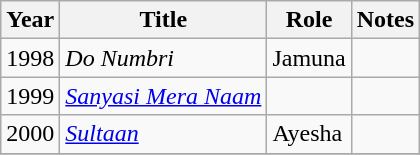<table class="wikitable sortable">
<tr>
<th scope="col">Year</th>
<th scope="col">Title</th>
<th scope="col">Role</th>
<th scope="col" class="unsortable">Notes</th>
</tr>
<tr>
<td>1998</td>
<td><em>Do Numbri</em></td>
<td>Jamuna</td>
<td></td>
</tr>
<tr>
<td>1999</td>
<td><em><a href='#'>Sanyasi Mera Naam</a></em></td>
<td></td>
<td></td>
</tr>
<tr>
<td>2000</td>
<td><em><a href='#'>Sultaan</a></em></td>
<td>Ayesha</td>
<td></td>
</tr>
<tr>
</tr>
</table>
